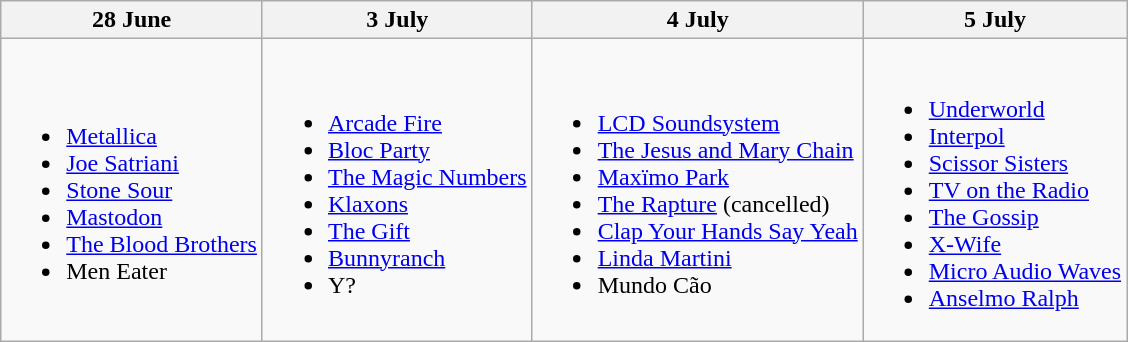<table class="wikitable">
<tr>
<th>28 June</th>
<th>3 July</th>
<th>4 July</th>
<th>5 July</th>
</tr>
<tr>
<td><br><ul><li><a href='#'>Metallica</a></li><li><a href='#'>Joe Satriani</a></li><li><a href='#'>Stone Sour</a></li><li><a href='#'>Mastodon</a></li><li><a href='#'>The Blood Brothers</a></li><li>Men Eater</li></ul></td>
<td><br><ul><li><a href='#'>Arcade Fire</a></li><li><a href='#'>Bloc Party</a></li><li><a href='#'>The Magic Numbers</a></li><li><a href='#'>Klaxons</a></li><li><a href='#'>The Gift</a></li><li><a href='#'>Bunnyranch</a></li><li>Y?</li></ul></td>
<td><br><ul><li><a href='#'>LCD Soundsystem</a></li><li><a href='#'>The Jesus and Mary Chain</a></li><li><a href='#'>Maxïmo Park</a></li><li><a href='#'>The Rapture</a> (cancelled)</li><li><a href='#'>Clap Your Hands Say Yeah</a></li><li><a href='#'>Linda Martini</a></li><li>Mundo Cão</li></ul></td>
<td><br><ul><li><a href='#'>Underworld</a></li><li><a href='#'>Interpol</a></li><li><a href='#'>Scissor Sisters</a></li><li><a href='#'>TV on the Radio</a></li><li><a href='#'>The Gossip</a></li><li><a href='#'>X-Wife</a></li><li><a href='#'>Micro Audio Waves</a></li><li><a href='#'>Anselmo Ralph</a></li></ul></td>
</tr>
</table>
